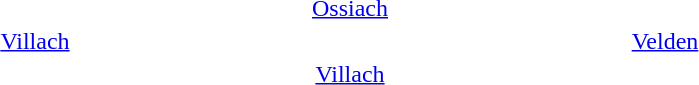<table width="50%">
<tr ---->
<td width ="33%" align="center"></td>
<td width ="33%" align="center"><a href='#'>Ossiach</a></td>
<td width ="33%" align="center"></td>
</tr>
<tr ---->
<td width ="33%" align="center"><a href='#'>Villach</a></td>
<td width ="33%" align="center"></td>
<td width ="33%" align="center"><a href='#'>Velden</a></td>
</tr>
<tr ---->
<td width ="33%" align="center"></td>
<td width ="33%" align="center"><a href='#'>Villach</a></td>
<td width ="33%" align="center"></td>
</tr>
</table>
